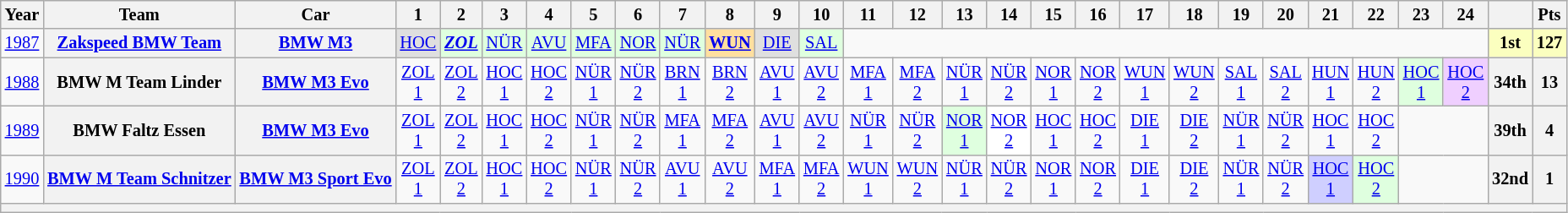<table class="wikitable" border="1" style="text-align:center; font-size:85%;">
<tr>
<th>Year</th>
<th>Team</th>
<th>Car</th>
<th>1</th>
<th>2</th>
<th>3</th>
<th>4</th>
<th>5</th>
<th>6</th>
<th>7</th>
<th>8</th>
<th>9</th>
<th>10</th>
<th>11</th>
<th>12</th>
<th>13</th>
<th>14</th>
<th>15</th>
<th>16</th>
<th>17</th>
<th>18</th>
<th>19</th>
<th>20</th>
<th>21</th>
<th>22</th>
<th>23</th>
<th>24</th>
<th></th>
<th>Pts</th>
</tr>
<tr>
<td><a href='#'>1987</a></td>
<th nowrap><a href='#'>Zakspeed BMW Team</a></th>
<th nowrap><a href='#'>BMW M3</a></th>
<td style="background:#DFDFDF;"><a href='#'>HOC</a><br></td>
<td style="background:#DFFFDF;"><strong><em><a href='#'>ZOL</a></em></strong><br></td>
<td style="background:#DFFFDF;"><a href='#'>NÜR</a><br></td>
<td style="background:#DFFFDF;"><a href='#'>AVU</a><br></td>
<td style="background:#DFFFDF;"><a href='#'>MFA</a><br></td>
<td style="background:#DFFFDF;"><a href='#'>NOR</a><br></td>
<td style="background:#DFFFDF;"><a href='#'>NÜR</a><br></td>
<td style="background:#FFDF9F;"><strong><a href='#'>WUN</a></strong><br></td>
<td style="background:#DFDFDF;"><a href='#'>DIE</a><br></td>
<td style="background:#DFFFDF;"><a href='#'>SAL</a><br></td>
<td colspan=14></td>
<th style="background:#FBFFBF;">1st</th>
<th style="background:#FBFFBF;">127</th>
</tr>
<tr>
<td><a href='#'>1988</a></td>
<th nowrap>BMW M Team Linder</th>
<th nowrap><a href='#'>BMW M3 Evo</a></th>
<td><a href='#'>ZOL<br>1</a></td>
<td><a href='#'>ZOL<br>2</a></td>
<td><a href='#'>HOC<br>1</a></td>
<td><a href='#'>HOC<br>2</a></td>
<td><a href='#'>NÜR<br>1</a></td>
<td><a href='#'>NÜR<br>2</a></td>
<td><a href='#'>BRN<br>1</a></td>
<td><a href='#'>BRN<br>2</a></td>
<td><a href='#'>AVU<br>1</a></td>
<td><a href='#'>AVU<br>2</a></td>
<td><a href='#'>MFA<br>1</a></td>
<td><a href='#'>MFA<br>2</a></td>
<td><a href='#'>NÜR<br>1</a></td>
<td><a href='#'>NÜR<br>2</a></td>
<td><a href='#'>NOR<br>1</a></td>
<td><a href='#'>NOR<br>2</a></td>
<td><a href='#'>WUN<br>1</a></td>
<td><a href='#'>WUN<br>2</a></td>
<td><a href='#'>SAL<br>1</a></td>
<td><a href='#'>SAL<br>2</a></td>
<td><a href='#'>HUN<br>1</a></td>
<td><a href='#'>HUN<br>2</a></td>
<td style="background:#DFFFDF;"><a href='#'>HOC<br>1</a><br></td>
<td style="background:#EFCFFF;"><a href='#'>HOC<br>2</a><br></td>
<th>34th</th>
<th>13</th>
</tr>
<tr>
<td><a href='#'>1989</a></td>
<th nowrap>BMW Faltz Essen</th>
<th nowrap><a href='#'>BMW M3 Evo</a></th>
<td><a href='#'>ZOL<br>1</a></td>
<td><a href='#'>ZOL<br>2</a></td>
<td><a href='#'>HOC<br>1</a></td>
<td><a href='#'>HOC<br>2</a></td>
<td><a href='#'>NÜR<br>1</a></td>
<td><a href='#'>NÜR<br>2</a></td>
<td><a href='#'>MFA<br>1</a></td>
<td><a href='#'>MFA<br>2</a></td>
<td><a href='#'>AVU<br>1</a></td>
<td><a href='#'>AVU<br>2</a></td>
<td><a href='#'>NÜR<br>1</a></td>
<td><a href='#'>NÜR<br>2</a></td>
<td style="background:#DFFFDF;"><a href='#'>NOR<br>1</a><br></td>
<td style="background:#FFFFFF;"><a href='#'>NOR<br>2</a><br></td>
<td><a href='#'>HOC<br>1</a></td>
<td><a href='#'>HOC<br>2</a></td>
<td><a href='#'>DIE<br>1</a></td>
<td><a href='#'>DIE<br>2</a></td>
<td><a href='#'>NÜR<br>1</a></td>
<td><a href='#'>NÜR<br>2</a></td>
<td><a href='#'>HOC<br>1</a></td>
<td><a href='#'>HOC<br>2</a></td>
<td colspan=2></td>
<th>39th</th>
<th>4</th>
</tr>
<tr>
<td><a href='#'>1990</a></td>
<th nowrap><a href='#'>BMW M Team Schnitzer</a></th>
<th nowrap><a href='#'>BMW M3 Sport Evo</a></th>
<td><a href='#'>ZOL<br>1</a></td>
<td><a href='#'>ZOL<br>2</a></td>
<td><a href='#'>HOC<br>1</a></td>
<td><a href='#'>HOC<br>2</a></td>
<td><a href='#'>NÜR<br>1</a></td>
<td><a href='#'>NÜR<br>2</a></td>
<td><a href='#'>AVU<br>1</a></td>
<td><a href='#'>AVU<br>2</a></td>
<td><a href='#'>MFA<br>1</a></td>
<td><a href='#'>MFA<br>2</a></td>
<td><a href='#'>WUN<br>1</a></td>
<td><a href='#'>WUN<br>2</a></td>
<td><a href='#'>NÜR<br>1</a></td>
<td><a href='#'>NÜR<br>2</a></td>
<td><a href='#'>NOR<br>1</a></td>
<td><a href='#'>NOR<br>2</a></td>
<td><a href='#'>DIE<br>1</a></td>
<td><a href='#'>DIE<br>2</a></td>
<td><a href='#'>NÜR<br>1</a></td>
<td><a href='#'>NÜR<br>2</a></td>
<td style="background:#CFCFFF;"><a href='#'>HOC<br>1</a><br></td>
<td style="background:#DFFFDF;"><a href='#'>HOC<br>2</a><br></td>
<td colspan=2></td>
<th>32nd</th>
<th>1</th>
</tr>
<tr>
<th colspan="29"></th>
</tr>
</table>
